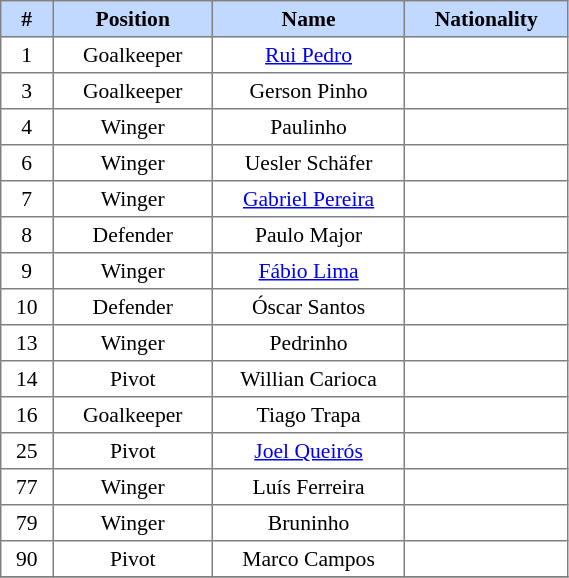<table border=1 style="border-collapse:collapse; font-size:90%;" cellpadding=3 cellspacing=0 width=30%>
<tr bgcolor=#C1D8FF>
<th width=2%>#</th>
<th width=5%>Position</th>
<th width=10%>Name</th>
<th width=5%>Nationality</th>
</tr>
<tr align=center>
<td>1</td>
<td>Goalkeeper</td>
<td><a href='#'>Rui Pedro</a></td>
<td></td>
</tr>
<tr align=center>
<td>3</td>
<td>Goalkeeper</td>
<td>Gerson Pinho</td>
<td></td>
</tr>
<tr align=center>
<td>4</td>
<td>Winger</td>
<td>Paulinho</td>
<td></td>
</tr>
<tr align=center>
<td>6</td>
<td>Winger</td>
<td>Uesler Schäfer</td>
<td></td>
</tr>
<tr align=center>
<td>7</td>
<td>Winger</td>
<td><a href='#'>Gabriel Pereira</a></td>
<td></td>
</tr>
<tr align=center>
<td>8</td>
<td>Defender</td>
<td>Paulo Major</td>
<td></td>
</tr>
<tr align=center>
<td>9</td>
<td>Winger</td>
<td><a href='#'>Fábio Lima</a></td>
<td></td>
</tr>
<tr align=center>
<td>10</td>
<td>Defender</td>
<td>Óscar Santos</td>
<td></td>
</tr>
<tr align=center>
<td>13</td>
<td>Winger</td>
<td>Pedrinho</td>
<td></td>
</tr>
<tr align=center>
<td>14</td>
<td>Pivot</td>
<td>Willian Carioca</td>
<td></td>
</tr>
<tr align=center>
<td>16</td>
<td>Goalkeeper</td>
<td>Tiago Trapa</td>
<td></td>
</tr>
<tr align=center>
<td>25</td>
<td>Pivot</td>
<td><a href='#'>Joel Queirós</a></td>
<td></td>
</tr>
<tr align=center>
<td>77</td>
<td>Winger</td>
<td>Luís Ferreira</td>
<td></td>
</tr>
<tr align=center>
<td>79</td>
<td>Winger</td>
<td>Bruninho</td>
<td></td>
</tr>
<tr align=center>
<td>90</td>
<td>Pivot</td>
<td>Marco Campos</td>
<td></td>
</tr>
<tr align=center>
</tr>
</table>
